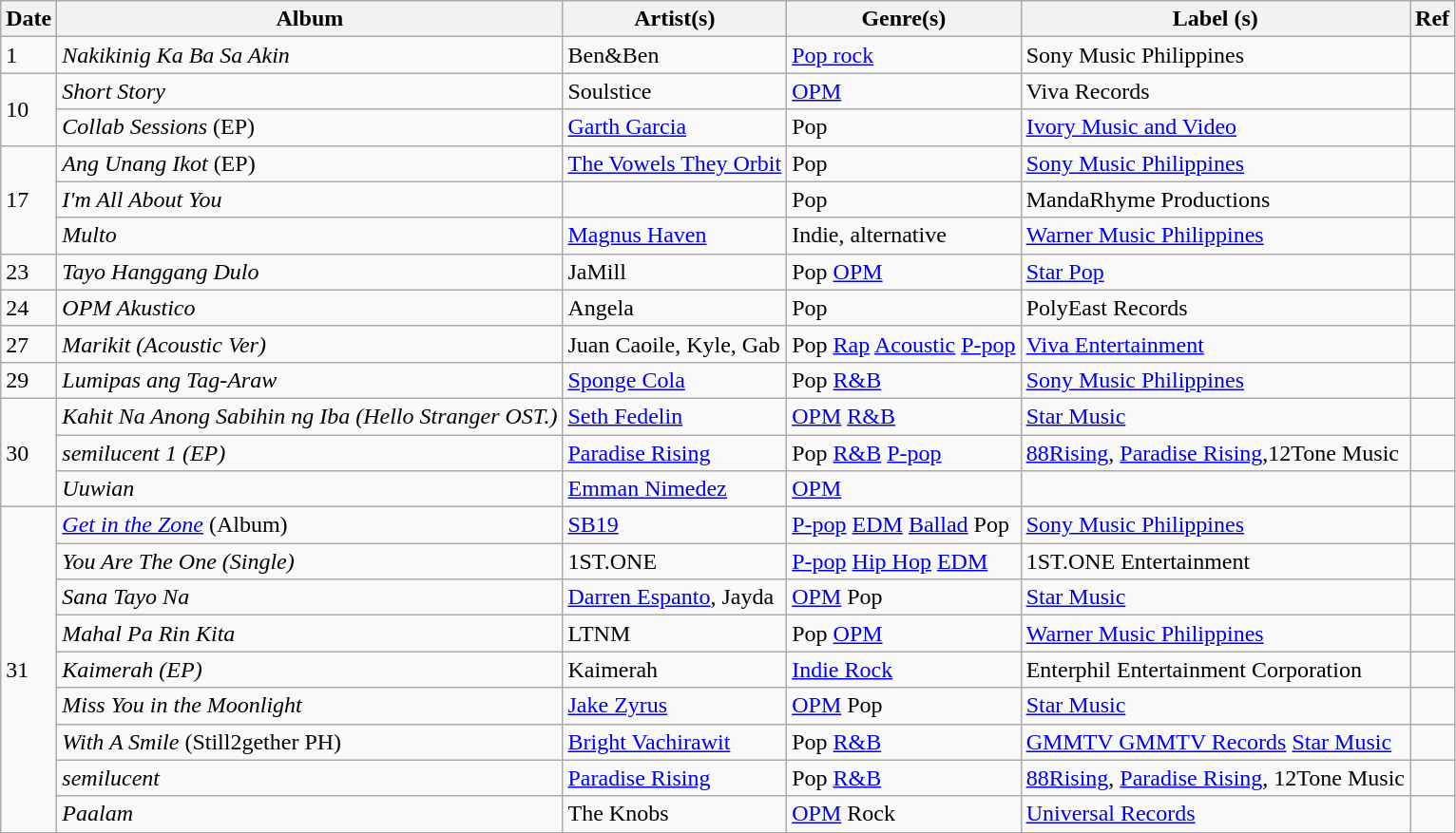<table class="wikitable">
<tr>
<th>Date</th>
<th>Album</th>
<th>Artist(s)</th>
<th>Genre(s)</th>
<th>Label (s)</th>
<th>Ref</th>
</tr>
<tr>
<td>1</td>
<td><em>Nakikinig Ka Ba Sa Akin</em></td>
<td>Ben&Ben</td>
<td><a href='#'>Pop rock</a></td>
<td>Sony Music Philippines</td>
<td></td>
</tr>
<tr>
<td rowspan=2>10</td>
<td><em>Short Story</em></td>
<td>Soulstice</td>
<td><a href='#'>OPM</a></td>
<td>Viva Records</td>
<td></td>
</tr>
<tr>
<td><em>Collab Sessions</em> (EP)</td>
<td><a href='#'>Garth Garcia</a></td>
<td>Pop</td>
<td><a href='#'>Ivory Music and Video</a></td>
<td></td>
</tr>
<tr>
<td rowspan="3">17</td>
<td><em>Ang Unang Ikot</em> (EP)</td>
<td><a href='#'>The Vowels They Orbit</a></td>
<td>Pop</td>
<td><a href='#'>Sony Music Philippines</a></td>
<td></td>
</tr>
<tr>
<td><em>I'm All About You</em></td>
<td></td>
<td>Pop</td>
<td>MandaRhyme Productions</td>
<td></td>
</tr>
<tr>
<td><em>Multo</em></td>
<td><a href='#'>Magnus Haven</a></td>
<td>Indie, alternative</td>
<td><a href='#'>Warner Music Philippines</a></td>
<td></td>
</tr>
<tr>
<td>23</td>
<td><em>Tayo Hanggang Dulo</em></td>
<td>JaMill</td>
<td>Pop <a href='#'>OPM</a></td>
<td><a href='#'>Star Pop</a></td>
<td></td>
</tr>
<tr>
<td>24</td>
<td><em>OPM Akustico</em></td>
<td>Angela</td>
<td>Pop</td>
<td>PolyEast Records</td>
<td></td>
</tr>
<tr>
<td>27</td>
<td><em>Marikit (Acoustic Ver)</em></td>
<td>Juan Caoile, Kyle, Gab</td>
<td>Pop <a href='#'>Rap</a> <a href='#'>Acoustic</a> <a href='#'>P-pop</a></td>
<td><a href='#'>Viva Entertainment</a></td>
<td></td>
</tr>
<tr>
<td>29</td>
<td><em>Lumipas ang Tag-Araw</em></td>
<td><a href='#'>Sponge Cola</a></td>
<td>Pop <a href='#'>R&B</a></td>
<td><a href='#'>Sony Music Philippines</a></td>
<td></td>
</tr>
<tr>
<td rowspan=3>30</td>
<td><em>Kahit Na Anong Sabihin ng Iba (Hello Stranger OST.)</em></td>
<td><a href='#'>Seth Fedelin</a></td>
<td><a href='#'>OPM</a> <a href='#'>R&B</a></td>
<td><a href='#'>Star Music</a></td>
<td></td>
</tr>
<tr>
<td><em>semilucent 1 (EP)</em></td>
<td><a href='#'>Paradise Rising</a></td>
<td>Pop <a href='#'>R&B</a> <a href='#'>P-pop</a></td>
<td><a href='#'>88Rising</a>, <a href='#'>Paradise Rising</a>,12Tone Music</td>
<td></td>
</tr>
<tr>
<td><em>Uuwian</em></td>
<td><a href='#'>Emman Nimedez</a></td>
<td><a href='#'>OPM</a></td>
<td></td>
<td></td>
</tr>
<tr>
<td rowspan=9>31</td>
<td><em><a href='#'>Get in the Zone</a></em> (Album)</td>
<td><a href='#'>SB19</a></td>
<td><a href='#'>P-pop</a> <a href='#'>EDM</a> <a href='#'>Ballad</a> Pop</td>
<td><a href='#'>Sony Music Philippines</a></td>
<td></td>
</tr>
<tr>
<td><em>You Are The One (Single)</em></td>
<td>1ST.ONE</td>
<td><a href='#'>P-pop</a> <a href='#'>Hip Hop</a> <a href='#'>EDM</a></td>
<td>1ST.ONE Entertainment</td>
<td></td>
</tr>
<tr>
<td><em>Sana Tayo Na</em></td>
<td><a href='#'>Darren Espanto</a>, Jayda</td>
<td><a href='#'>OPM</a> Pop</td>
<td><a href='#'>Star Music</a></td>
<td></td>
</tr>
<tr>
<td><em>Mahal Pa Rin Kita</em></td>
<td>LTNM</td>
<td>Pop <a href='#'>OPM</a></td>
<td><a href='#'>Warner Music Philippines</a></td>
<td></td>
</tr>
<tr>
<td><em>Kaimerah (EP)</em></td>
<td>Kaimerah</td>
<td><a href='#'>Indie Rock</a></td>
<td>Enterphil Entertainment Corporation</td>
<td></td>
</tr>
<tr>
<td><em>Miss You in the Moonlight</em></td>
<td><a href='#'>Jake Zyrus</a></td>
<td><a href='#'>OPM</a> Pop</td>
<td><a href='#'>Star Music</a></td>
<td></td>
</tr>
<tr>
<td><em>With A Smile</em> (Still2gether PH)</td>
<td><a href='#'>Bright Vachirawit</a></td>
<td>Pop <a href='#'>R&B</a></td>
<td><a href='#'>GMMTV GMMTV Records</a> <a href='#'>Star Music</a></td>
<td></td>
</tr>
<tr>
<td><em>semilucent</em></td>
<td><a href='#'>Paradise Rising</a></td>
<td>Pop <a href='#'>R&B</a></td>
<td><a href='#'>88Rising</a>, <a href='#'>Paradise Rising</a>, 12Tone Music</td>
<td></td>
</tr>
<tr>
<td><em>Paalam</em></td>
<td>The Knobs</td>
<td><a href='#'>OPM</a> Rock</td>
<td><a href='#'>Universal Records</a></td>
<td></td>
</tr>
</table>
